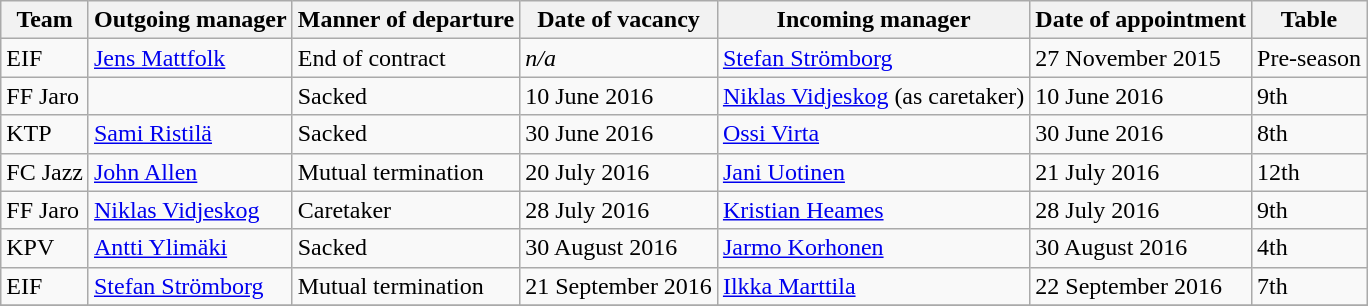<table class="wikitable">
<tr>
<th>Team</th>
<th>Outgoing manager</th>
<th>Manner of departure</th>
<th>Date of vacancy</th>
<th>Incoming manager</th>
<th>Date of appointment</th>
<th>Table</th>
</tr>
<tr>
<td>EIF</td>
<td> <a href='#'>Jens Mattfolk</a></td>
<td>End of contract</td>
<td><em>n/a</em></td>
<td> <a href='#'>Stefan Strömborg</a></td>
<td>27 November 2015</td>
<td>Pre-season</td>
</tr>
<tr>
<td>FF Jaro</td>
<td> </td>
<td>Sacked</td>
<td>10 June 2016</td>
<td> <a href='#'>Niklas Vidjeskog</a> (as caretaker)</td>
<td>10 June 2016</td>
<td>9th</td>
</tr>
<tr>
<td>KTP</td>
<td> <a href='#'>Sami Ristilä</a></td>
<td>Sacked</td>
<td>30 June 2016</td>
<td> <a href='#'>Ossi Virta</a></td>
<td>30 June 2016</td>
<td>8th</td>
</tr>
<tr>
<td>FC Jazz</td>
<td> <a href='#'>John Allen</a></td>
<td>Mutual termination</td>
<td>20 July 2016</td>
<td> <a href='#'>Jani Uotinen</a></td>
<td>21 July 2016</td>
<td>12th</td>
</tr>
<tr>
<td>FF Jaro</td>
<td> <a href='#'>Niklas Vidjeskog</a></td>
<td>Caretaker</td>
<td>28 July 2016</td>
<td> <a href='#'>Kristian Heames</a></td>
<td>28 July 2016</td>
<td>9th</td>
</tr>
<tr>
<td>KPV</td>
<td> <a href='#'>Antti Ylimäki</a></td>
<td>Sacked</td>
<td>30 August 2016</td>
<td> <a href='#'>Jarmo Korhonen</a></td>
<td>30 August 2016</td>
<td>4th</td>
</tr>
<tr>
<td>EIF</td>
<td> <a href='#'>Stefan Strömborg</a></td>
<td>Mutual termination</td>
<td>21 September 2016</td>
<td> <a href='#'>Ilkka Marttila</a></td>
<td>22 September 2016</td>
<td>7th</td>
</tr>
<tr>
</tr>
</table>
